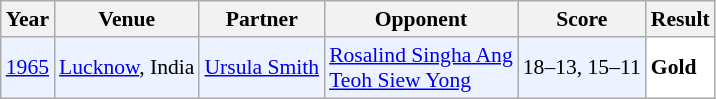<table class="sortable wikitable" style="font-size: 90%;">
<tr>
<th>Year</th>
<th>Venue</th>
<th>Partner</th>
<th>Opponent</th>
<th>Score</th>
<th>Result</th>
</tr>
<tr style="background:#ECF2FF">
<td align="center"><a href='#'>1965</a></td>
<td align="left"><a href='#'>Lucknow</a>, India</td>
<td align="left"> <a href='#'>Ursula Smith</a></td>
<td align="left"> <a href='#'>Rosalind Singha Ang</a><br> <a href='#'>Teoh Siew Yong</a></td>
<td align="left">18–13, 15–11</td>
<td style="text-align:left; background:white"> <strong>Gold</strong></td>
</tr>
</table>
